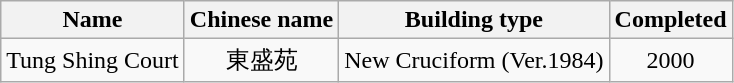<table class="wikitable" style="text-align: center">
<tr>
<th>Name</th>
<th>Chinese name</th>
<th>Building type</th>
<th>Completed</th>
</tr>
<tr>
<td>Tung Shing Court</td>
<td>東盛苑</td>
<td>New Cruciform (Ver.1984)</td>
<td>2000</td>
</tr>
</table>
